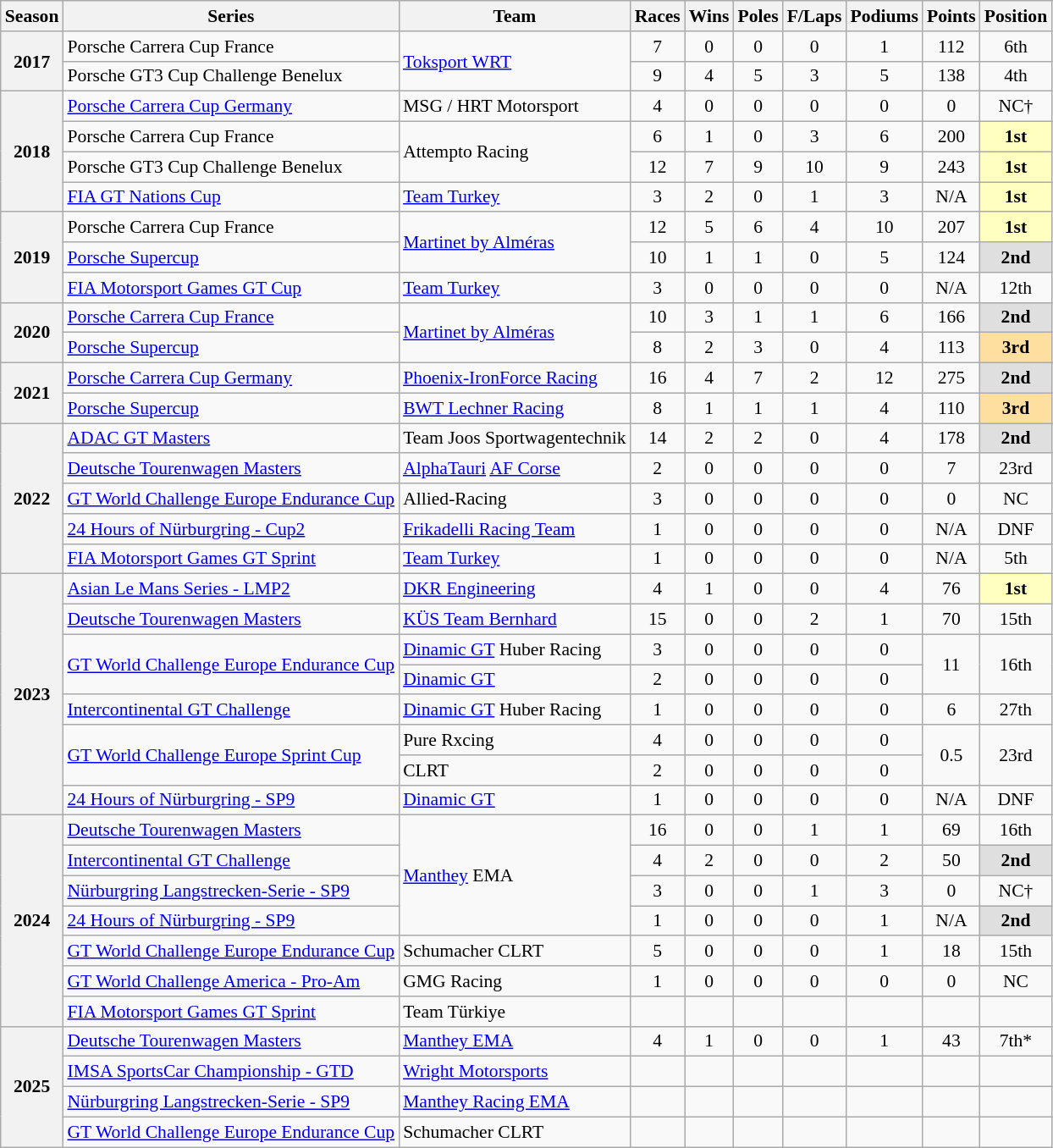<table class="wikitable" style="font-size: 90%; text-align:center">
<tr>
<th>Season</th>
<th>Series</th>
<th>Team</th>
<th>Races</th>
<th>Wins</th>
<th>Poles</th>
<th>F/Laps</th>
<th>Podiums</th>
<th>Points</th>
<th>Position</th>
</tr>
<tr>
<th rowspan="2">2017</th>
<td align=left>Porsche Carrera Cup France</td>
<td rowspan="2" align=left><a href='#'>Toksport WRT</a></td>
<td>7</td>
<td>0</td>
<td>0</td>
<td>0</td>
<td>1</td>
<td>112</td>
<td>6th</td>
</tr>
<tr>
<td align=left>Porsche GT3 Cup Challenge Benelux</td>
<td>9</td>
<td>4</td>
<td>5</td>
<td>3</td>
<td>5</td>
<td>138</td>
<td>4th</td>
</tr>
<tr>
<th rowspan="4">2018</th>
<td align=left><a href='#'>Porsche Carrera Cup Germany</a></td>
<td align=left>MSG / HRT Motorsport</td>
<td>4</td>
<td>0</td>
<td>0</td>
<td>0</td>
<td>0</td>
<td>0</td>
<td>NC†</td>
</tr>
<tr>
<td align=left>Porsche Carrera Cup France</td>
<td rowspan="2" align=left>Attempto Racing</td>
<td>6</td>
<td>1</td>
<td>0</td>
<td>3</td>
<td>6</td>
<td>200</td>
<td style="background:#FFFFBF;"><strong>1st</strong></td>
</tr>
<tr>
<td align=left>Porsche GT3 Cup Challenge Benelux</td>
<td>12</td>
<td>7</td>
<td>9</td>
<td>10</td>
<td>9</td>
<td>243</td>
<td style="background:#FFFFBF;"><strong>1st</strong></td>
</tr>
<tr>
<td align=left><a href='#'>FIA GT Nations Cup</a></td>
<td align=left><a href='#'>Team Turkey</a></td>
<td>3</td>
<td>2</td>
<td>0</td>
<td>1</td>
<td>3</td>
<td>N/A</td>
<td style="background:#FFFFBF;"><strong>1st</strong></td>
</tr>
<tr>
<th rowspan="3">2019</th>
<td align=left>Porsche Carrera Cup France</td>
<td rowspan="2" align=left><a href='#'>Martinet by Alméras</a></td>
<td>12</td>
<td>5</td>
<td>6</td>
<td>4</td>
<td>10</td>
<td>207</td>
<td style="background:#FFFFBF;"><strong>1st</strong></td>
</tr>
<tr>
<td align=left><a href='#'>Porsche Supercup</a></td>
<td>10</td>
<td>1</td>
<td>1</td>
<td>0</td>
<td>5</td>
<td>124</td>
<td style="background:#DFDFDF;"><strong>2nd</strong></td>
</tr>
<tr>
<td align=left><a href='#'>FIA Motorsport Games GT Cup</a></td>
<td align=left><a href='#'>Team Turkey</a></td>
<td>3</td>
<td>0</td>
<td>0</td>
<td>0</td>
<td>0</td>
<td>N/A</td>
<td>12th</td>
</tr>
<tr>
<th rowspan="2">2020</th>
<td align=left><a href='#'>Porsche Carrera Cup France</a></td>
<td rowspan="2" align=left><a href='#'>Martinet by Alméras</a></td>
<td>10</td>
<td>3</td>
<td>1</td>
<td>1</td>
<td>6</td>
<td>166</td>
<td style="background:#DFDFDF;"><strong>2nd</strong></td>
</tr>
<tr>
<td align=left><a href='#'>Porsche Supercup</a></td>
<td>8</td>
<td>2</td>
<td>3</td>
<td>0</td>
<td>4</td>
<td>113</td>
<td style="background:#FFDF9F;"><strong>3rd</strong></td>
</tr>
<tr>
<th rowspan="2">2021</th>
<td align=left><a href='#'>Porsche Carrera Cup Germany</a></td>
<td align=left><a href='#'>Phoenix-IronForce Racing</a></td>
<td>16</td>
<td>4</td>
<td>7</td>
<td>2</td>
<td>12</td>
<td>275</td>
<td style="background:#DFDFDF;"><strong>2nd</strong></td>
</tr>
<tr>
<td align=left><a href='#'>Porsche Supercup</a></td>
<td align=left><a href='#'>BWT Lechner Racing</a></td>
<td>8</td>
<td>1</td>
<td>1</td>
<td>1</td>
<td>4</td>
<td>110</td>
<td style="background:#FFDF9F;"><strong>3rd</strong></td>
</tr>
<tr>
<th rowspan="5">2022</th>
<td align=left><a href='#'>ADAC GT Masters</a></td>
<td align=left>Team Joos Sportwagentechnik</td>
<td>14</td>
<td>2</td>
<td>2</td>
<td>0</td>
<td>4</td>
<td>178</td>
<td style="background:#DFDFDF;"><strong>2nd</strong></td>
</tr>
<tr>
<td align=left><a href='#'>Deutsche Tourenwagen Masters</a></td>
<td align=left><a href='#'>AlphaTauri</a> <a href='#'>AF Corse</a></td>
<td>2</td>
<td>0</td>
<td>0</td>
<td>0</td>
<td>0</td>
<td>7</td>
<td>23rd</td>
</tr>
<tr>
<td align=left><a href='#'>GT World Challenge Europe Endurance Cup</a></td>
<td align=left>Allied-Racing</td>
<td>3</td>
<td>0</td>
<td>0</td>
<td>0</td>
<td>0</td>
<td>0</td>
<td>NC</td>
</tr>
<tr>
<td align=left><a href='#'>24 Hours of Nürburgring - Cup2</a></td>
<td align=left><a href='#'>Frikadelli Racing Team</a></td>
<td>1</td>
<td>0</td>
<td>0</td>
<td>0</td>
<td>0</td>
<td>N/A</td>
<td>DNF</td>
</tr>
<tr>
<td align=left><a href='#'>FIA Motorsport Games GT Sprint</a></td>
<td align=left><a href='#'>Team Turkey</a></td>
<td>1</td>
<td>0</td>
<td>0</td>
<td>0</td>
<td>0</td>
<td>N/A</td>
<td>5th</td>
</tr>
<tr>
<th rowspan="8">2023</th>
<td align=left><a href='#'>Asian Le Mans Series - LMP2</a></td>
<td align=left><a href='#'>DKR Engineering</a></td>
<td>4</td>
<td>1</td>
<td>0</td>
<td>0</td>
<td>4</td>
<td>76</td>
<td style="background:#FFFFBF"><strong>1st</strong></td>
</tr>
<tr>
<td align=left><a href='#'>Deutsche Tourenwagen Masters</a></td>
<td align=left><a href='#'>KÜS Team Bernhard</a></td>
<td>15</td>
<td>0</td>
<td>0</td>
<td>2</td>
<td>1</td>
<td>70</td>
<td>15th</td>
</tr>
<tr>
<td rowspan="2" align="left"><a href='#'>GT World Challenge Europe Endurance Cup</a></td>
<td align="left"><a href='#'>Dinamic GT</a> Huber Racing</td>
<td>3</td>
<td>0</td>
<td>0</td>
<td>0</td>
<td>0</td>
<td rowspan="2">11</td>
<td rowspan="2">16th</td>
</tr>
<tr>
<td align=left><a href='#'>Dinamic GT</a></td>
<td>2</td>
<td>0</td>
<td>0</td>
<td>0</td>
<td>0</td>
</tr>
<tr>
<td align="left"><a href='#'>Intercontinental GT Challenge</a></td>
<td align=left><a href='#'>Dinamic GT</a> Huber Racing</td>
<td>1</td>
<td>0</td>
<td>0</td>
<td>0</td>
<td>0</td>
<td>6</td>
<td>27th</td>
</tr>
<tr>
<td rowspan="2" align="left"><a href='#'>GT World Challenge Europe Sprint Cup</a></td>
<td align=left>Pure Rxcing</td>
<td>4</td>
<td>0</td>
<td>0</td>
<td>0</td>
<td>0</td>
<td rowspan="2">0.5</td>
<td rowspan="2">23rd</td>
</tr>
<tr>
<td align=left>CLRT</td>
<td>2</td>
<td>0</td>
<td>0</td>
<td>0</td>
<td>0</td>
</tr>
<tr>
<td align=left><a href='#'>24 Hours of Nürburgring - SP9</a></td>
<td align=left><a href='#'>Dinamic GT</a></td>
<td>1</td>
<td>0</td>
<td>0</td>
<td>0</td>
<td>0</td>
<td>N/A</td>
<td>DNF</td>
</tr>
<tr>
<th rowspan="7">2024</th>
<td align=left><a href='#'>Deutsche Tourenwagen Masters</a></td>
<td rowspan="4" align="left"><a href='#'>Manthey</a> EMA</td>
<td>16</td>
<td>0</td>
<td>0</td>
<td>1</td>
<td>1</td>
<td>69</td>
<td>16th</td>
</tr>
<tr>
<td align="left"><a href='#'>Intercontinental GT Challenge</a></td>
<td>4</td>
<td>2</td>
<td>0</td>
<td>0</td>
<td>2</td>
<td>50</td>
<td style="background:#DFDFDF;"><strong>2nd</strong></td>
</tr>
<tr>
<td align=left><a href='#'>Nürburgring Langstrecken-Serie - SP9</a></td>
<td>3</td>
<td>0</td>
<td>0</td>
<td>1</td>
<td>3</td>
<td>0</td>
<td>NC†</td>
</tr>
<tr>
<td align=left><a href='#'>24 Hours of Nürburgring - SP9</a></td>
<td>1</td>
<td>0</td>
<td>0</td>
<td>0</td>
<td>1</td>
<td>N/A</td>
<td style="background:#DFDFDF;"><strong>2nd</strong></td>
</tr>
<tr>
<td align=left><a href='#'>GT World Challenge Europe Endurance Cup</a></td>
<td align=left>Schumacher CLRT</td>
<td>5</td>
<td>0</td>
<td>0</td>
<td>0</td>
<td>1</td>
<td>18</td>
<td>15th</td>
</tr>
<tr>
<td align=left><a href='#'>GT World Challenge America - Pro-Am</a></td>
<td align=left>GMG Racing</td>
<td>1</td>
<td>0</td>
<td>0</td>
<td>0</td>
<td>0</td>
<td>0</td>
<td>NC</td>
</tr>
<tr>
<td align=left><a href='#'>FIA Motorsport Games GT Sprint</a></td>
<td align=left>Team Türkiye</td>
<td></td>
<td></td>
<td></td>
<td></td>
<td></td>
<td></td>
<td></td>
</tr>
<tr>
<th rowspan="4">2025</th>
<td align=left><a href='#'>Deutsche Tourenwagen Masters</a></td>
<td align=left><a href='#'>Manthey EMA</a></td>
<td>4</td>
<td>1</td>
<td>0</td>
<td>0</td>
<td>1</td>
<td>43</td>
<td>7th*</td>
</tr>
<tr>
<td align=left><a href='#'>IMSA SportsCar Championship - GTD</a></td>
<td align=left><a href='#'>Wright Motorsports</a></td>
<td></td>
<td></td>
<td></td>
<td></td>
<td></td>
<td></td>
<td></td>
</tr>
<tr>
<td align=left><a href='#'>Nürburgring Langstrecken-Serie - SP9</a></td>
<td align=left><a href='#'>Manthey Racing EMA</a></td>
<td></td>
<td></td>
<td></td>
<td></td>
<td></td>
<td></td>
<td></td>
</tr>
<tr>
<td align=left><a href='#'>GT World Challenge Europe Endurance Cup</a></td>
<td align=left>Schumacher CLRT</td>
<td></td>
<td></td>
<td></td>
<td></td>
<td></td>
<td></td>
<td></td>
</tr>
</table>
